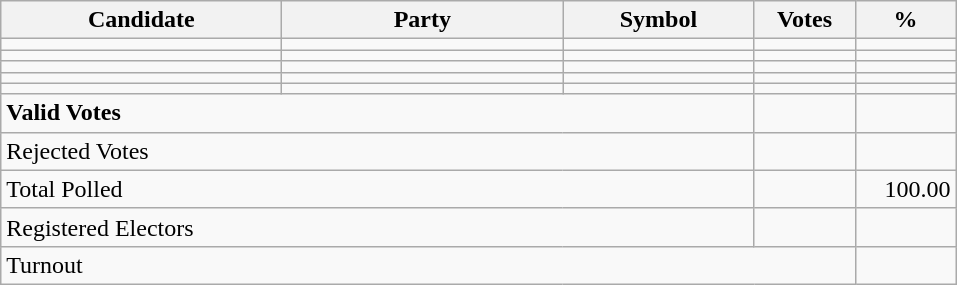<table class="wikitable" border="1" style="text-align:right;">
<tr>
<th align=left width="180">Candidate</th>
<th align=left width="180">Party</th>
<th align=left width="120">Symbol</th>
<th align=left width="60">Votes</th>
<th align=left width="60">%</th>
</tr>
<tr>
<td align=left></td>
<td align=left></td>
<td align=left></td>
<td align=right></td>
<td align=right></td>
</tr>
<tr>
<td align=left></td>
<td align=left></td>
<td align=left></td>
<td align=right></td>
<td align=right></td>
</tr>
<tr>
<td align=left></td>
<td align=left></td>
<td align=left></td>
<td align=right></td>
<td align=right></td>
</tr>
<tr>
<td align=left></td>
<td align=left></td>
<td align=left></td>
<td align=right></td>
<td align=right></td>
</tr>
<tr>
<td align=left></td>
<td align=left></td>
<td align=left></td>
<td align=right></td>
<td align=right></td>
</tr>
<tr>
<td align=left colspan=3><strong>Valid Votes</strong></td>
<td align=right><strong> </strong></td>
<td align=right><strong> </strong></td>
</tr>
<tr>
<td align=left colspan=3>Rejected Votes</td>
<td align=right></td>
<td align=right></td>
</tr>
<tr>
<td align=left colspan=3>Total Polled</td>
<td align=right></td>
<td align=right>100.00</td>
</tr>
<tr>
<td align=left colspan=3>Registered Electors</td>
<td align=right></td>
<td></td>
</tr>
<tr>
<td align=left colspan=4>Turnout</td>
<td align=right></td>
</tr>
</table>
